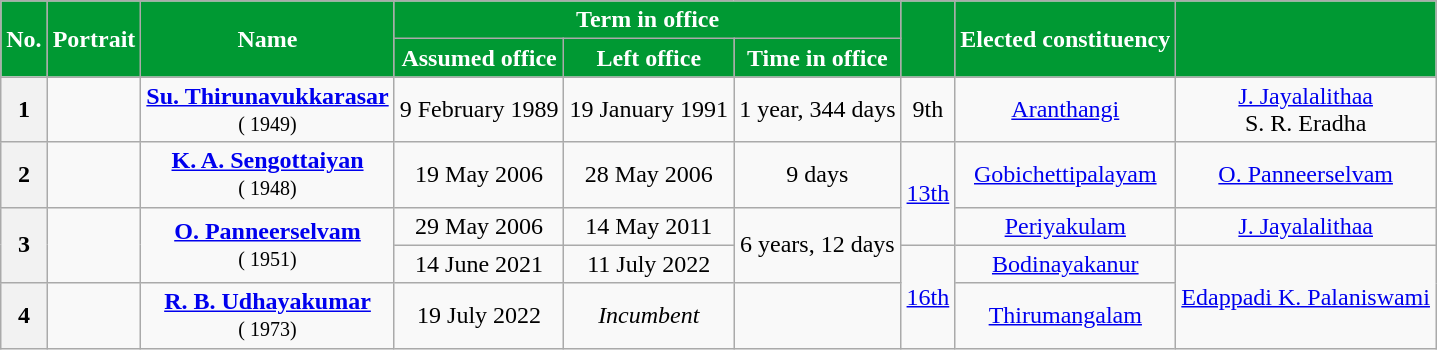<table class="wikitable sortable" style="text-align:center;">
<tr>
<th rowspan=2 style="background-color:#009933;color:white">No.</th>
<th rowspan=2 style="background-color:#009933;color:white">Portrait</th>
<th rowspan=2 style="background-color:#009933;color:white">Name<br></th>
<th colspan=3 style="background-color:#009933;color:white">Term in office</th>
<th rowspan=2 style="background-color:#009933;color:white"><a href='#'></a><br></th>
<th rowspan=2 style="background-color:#009933;color:white">Elected constituency</th>
<th rowspan=2 style="background-color:#009933;color:white"><a href='#'></a></th>
</tr>
<tr>
<th style="background-color:#009933;color:white">Assumed office</th>
<th style="background-color:#009933;color:white">Left office</th>
<th style="background-color:#009933;color:white">Time in office</th>
</tr>
<tr>
<th>1</th>
<td></td>
<td><strong><a href='#'>Su. Thirunavukkarasar</a></strong><br><small>( 1949)</small></td>
<td>9 February 1989</td>
<td>19 January 1991</td>
<td>1 year, 344 days</td>
<td>9th<br></td>
<td><a href='#'>Aranthangi</a></td>
<td><a href='#'>J. Jayalalithaa</a><br>S. R. Eradha</td>
</tr>
<tr>
<th>2</th>
<td></td>
<td><strong><a href='#'>K. A. Sengottaiyan</a></strong><br><small>( 1948)</small></td>
<td>19 May 2006</td>
<td>28 May 2006</td>
<td>9 days</td>
<td rowspan=2><a href='#'>13th</a><br></td>
<td><a href='#'>Gobichettipalayam</a></td>
<td><a href='#'>O. Panneerselvam</a></td>
</tr>
<tr>
<th rowspan=2>3</th>
<td rowspan=2></td>
<td rowspan=2><strong><a href='#'>O. Panneerselvam</a></strong><br><small>( 1951)</small></td>
<td>29 May 2006</td>
<td>14 May 2011</td>
<td rowspan=2>6 years, 12 days</td>
<td><a href='#'>Periyakulam</a></td>
<td><a href='#'>J. Jayalalithaa</a></td>
</tr>
<tr>
<td>14 June 2021</td>
<td>11 July 2022</td>
<td rowspan=2><a href='#'>16th</a><br></td>
<td><a href='#'>Bodinayakanur</a></td>
<td rowspan=2><a href='#'>Edappadi K. Palaniswami</a></td>
</tr>
<tr>
<th>4</th>
<td></td>
<td><strong><a href='#'>R. B. Udhayakumar</a></strong><br><small>( 1973)</small></td>
<td>19 July 2022</td>
<td><em>Incumbent</em></td>
<td></td>
<td><a href='#'>Thirumangalam</a></td>
</tr>
</table>
